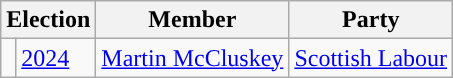<table class="wikitable">
<tr>
<th colspan="2">Election</th>
<th>Member</th>
<th>Party</th>
</tr>
<tr>
<td style="color:inherit;background-color: "></td>
<td><a href='#'>2024</a></td>
<td><a href='#'>Martin McCluskey</a></td>
<td><a href='#'>Scottish Labour</a></td>
</tr>
</table>
